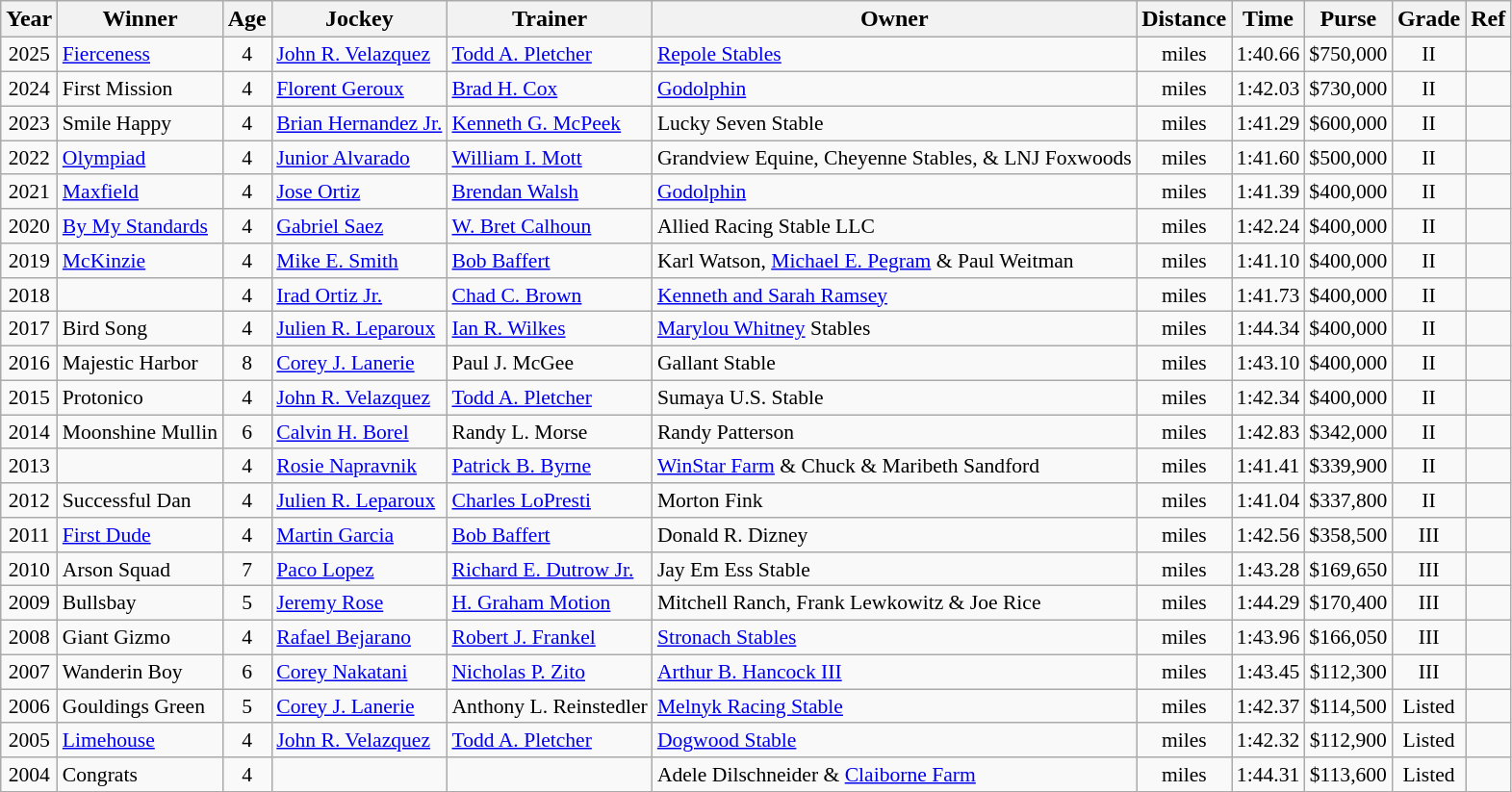<table class="wikitable sortable">
<tr>
<th>Year</th>
<th>Winner</th>
<th>Age</th>
<th>Jockey</th>
<th>Trainer</th>
<th>Owner</th>
<th>Distance</th>
<th>Time</th>
<th>Purse</th>
<th>Grade</th>
<th>Ref</th>
</tr>
<tr style="font-size:90%;">
<td align=center>2025</td>
<td><a href='#'>Fierceness</a></td>
<td align=center>4</td>
<td><a href='#'>John R. Velazquez</a></td>
<td><a href='#'>Todd A. Pletcher</a></td>
<td><a href='#'>Repole Stables</a></td>
<td align=center> miles</td>
<td align=center>1:40.66</td>
<td align=center>$750,000</td>
<td align=center>II</td>
<td></td>
</tr>
<tr style="font-size:90%;">
<td align=center>2024</td>
<td>First Mission</td>
<td align=center>4</td>
<td><a href='#'>Florent Geroux</a></td>
<td><a href='#'>Brad H. Cox</a></td>
<td><a href='#'>Godolphin</a></td>
<td align=center> miles</td>
<td align=center>1:42.03</td>
<td align=center>$730,000</td>
<td align=center>II</td>
<td></td>
</tr>
<tr style="font-size:90%;">
<td align=center>2023</td>
<td>Smile Happy</td>
<td align=center>4</td>
<td><a href='#'>Brian Hernandez Jr.</a></td>
<td><a href='#'>Kenneth G. McPeek</a></td>
<td>Lucky Seven Stable</td>
<td align=center> miles</td>
<td align=center>1:41.29</td>
<td align=center>$600,000</td>
<td align=center>II</td>
<td></td>
</tr>
<tr style="font-size:90%;">
<td align=center>2022</td>
<td><a href='#'>Olympiad</a></td>
<td align=center>4</td>
<td><a href='#'>Junior Alvarado</a></td>
<td><a href='#'>William I. Mott</a></td>
<td>Grandview Equine, Cheyenne Stables, & LNJ Foxwoods</td>
<td align=center> miles</td>
<td align=center>1:41.60</td>
<td align=center>$500,000</td>
<td align=center>II</td>
<td></td>
</tr>
<tr style="font-size:90%;">
<td align=center>2021</td>
<td><a href='#'>Maxfield</a></td>
<td align=center>4</td>
<td><a href='#'>Jose Ortiz</a></td>
<td><a href='#'>Brendan Walsh</a></td>
<td><a href='#'>Godolphin</a></td>
<td align=center> miles</td>
<td align=center>1:41.39</td>
<td align=center>$400,000</td>
<td align=center>II</td>
<td></td>
</tr>
<tr style="font-size:90%;">
<td align=center>2020</td>
<td><a href='#'>By My Standards</a></td>
<td align=center>4</td>
<td><a href='#'>Gabriel Saez</a></td>
<td><a href='#'>W. Bret Calhoun</a></td>
<td>Allied Racing Stable LLC</td>
<td align=center> miles</td>
<td align=center>1:42.24</td>
<td align=center>$400,000</td>
<td align=center>II</td>
<td></td>
</tr>
<tr style="font-size:90%;">
<td align=center>2019</td>
<td><a href='#'>McKinzie</a></td>
<td align=center>4</td>
<td><a href='#'>Mike E. Smith</a></td>
<td><a href='#'>Bob Baffert</a></td>
<td>Karl Watson, <a href='#'>Michael E. Pegram</a> & Paul Weitman</td>
<td align=center> miles</td>
<td align=center>1:41.10</td>
<td align=center>$400,000</td>
<td align=center>II</td>
<td></td>
</tr>
<tr style="font-size:90%;">
<td align=center>2018</td>
<td></td>
<td align=center>4</td>
<td><a href='#'>Irad Ortiz Jr.</a></td>
<td><a href='#'>Chad C. Brown</a></td>
<td><a href='#'>Kenneth and Sarah Ramsey</a></td>
<td align=center> miles</td>
<td align=center>1:41.73</td>
<td align=center>$400,000</td>
<td align=center>II</td>
<td></td>
</tr>
<tr style="font-size:90%;">
<td align=center>2017</td>
<td>Bird Song</td>
<td align=center>4</td>
<td><a href='#'>Julien R. Leparoux</a></td>
<td><a href='#'>Ian R. Wilkes</a></td>
<td><a href='#'>Marylou Whitney</a> Stables</td>
<td align=center> miles</td>
<td align=center>1:44.34</td>
<td align=center>$400,000</td>
<td align=center>II</td>
<td></td>
</tr>
<tr style="font-size:90%;">
<td align=center>2016</td>
<td>Majestic Harbor</td>
<td align=center>8</td>
<td><a href='#'>Corey J. Lanerie</a></td>
<td>Paul J. McGee</td>
<td>Gallant Stable</td>
<td align=center> miles</td>
<td align=center>1:43.10</td>
<td align=center>$400,000</td>
<td align=center>II</td>
<td></td>
</tr>
<tr style="font-size:90%;">
<td align=center>2015</td>
<td>Protonico</td>
<td align=center>4</td>
<td><a href='#'>John R. Velazquez</a></td>
<td><a href='#'>Todd A. Pletcher</a></td>
<td>Sumaya U.S. Stable</td>
<td align=center> miles</td>
<td align=center>1:42.34</td>
<td align=center>$400,000</td>
<td align=center>II</td>
<td></td>
</tr>
<tr style="font-size:90%;">
<td align=center>2014</td>
<td>Moonshine Mullin</td>
<td align=center>6</td>
<td><a href='#'>Calvin H. Borel</a></td>
<td>Randy L. Morse</td>
<td>Randy Patterson</td>
<td align=center> miles</td>
<td align=center>1:42.83</td>
<td align=center>$342,000</td>
<td align=center>II</td>
<td></td>
</tr>
<tr style="font-size:90%;">
<td align=center>2013</td>
<td></td>
<td align=center>4</td>
<td><a href='#'>Rosie Napravnik</a></td>
<td><a href='#'>Patrick B. Byrne</a></td>
<td><a href='#'>WinStar Farm</a> & Chuck & Maribeth Sandford</td>
<td align=center> miles</td>
<td align=center>1:41.41</td>
<td align=center>$339,900</td>
<td align=center>II</td>
<td></td>
</tr>
<tr style="font-size:90%;">
<td align=center>2012</td>
<td>Successful Dan</td>
<td align=center>4</td>
<td><a href='#'>Julien R. Leparoux</a></td>
<td><a href='#'>Charles LoPresti</a></td>
<td>Morton Fink</td>
<td align=center> miles</td>
<td align=center>1:41.04</td>
<td align=center>$337,800</td>
<td align=center>II</td>
<td></td>
</tr>
<tr style="font-size:90%;">
<td align=center>2011</td>
<td><a href='#'>First Dude</a></td>
<td align=center>4</td>
<td><a href='#'>Martin Garcia</a></td>
<td><a href='#'>Bob Baffert</a></td>
<td>Donald R. Dizney</td>
<td align=center> miles</td>
<td align=center>1:42.56</td>
<td align=center>$358,500</td>
<td align=center>III</td>
<td></td>
</tr>
<tr style="font-size:90%;">
<td align=center>2010</td>
<td>Arson Squad</td>
<td align=center>7</td>
<td><a href='#'>Paco Lopez</a></td>
<td><a href='#'>Richard E. Dutrow Jr.</a></td>
<td>Jay Em Ess Stable</td>
<td align=center> miles</td>
<td align=center>1:43.28</td>
<td align=center>$169,650</td>
<td align=center>III</td>
<td></td>
</tr>
<tr style="font-size:90%;">
<td align=center>2009</td>
<td>Bullsbay</td>
<td align=center>5</td>
<td><a href='#'>Jeremy Rose</a></td>
<td><a href='#'>H. Graham Motion</a></td>
<td>Mitchell Ranch, Frank Lewkowitz & Joe Rice</td>
<td align=center> miles</td>
<td align=center>1:44.29</td>
<td align=center>$170,400</td>
<td align=center>III</td>
<td></td>
</tr>
<tr style="font-size:90%;">
<td align=center>2008</td>
<td>Giant Gizmo</td>
<td align=center>4</td>
<td><a href='#'>Rafael Bejarano</a></td>
<td><a href='#'>Robert J. Frankel</a></td>
<td><a href='#'>Stronach Stables</a></td>
<td align=center> miles</td>
<td align=center>1:43.96</td>
<td align=center>$166,050</td>
<td align=center>III</td>
<td></td>
</tr>
<tr style="font-size:90%;">
<td align=center>2007</td>
<td>Wanderin Boy</td>
<td align=center>6</td>
<td><a href='#'>Corey Nakatani</a></td>
<td><a href='#'>Nicholas P. Zito</a></td>
<td><a href='#'>Arthur B. Hancock III</a></td>
<td align=center> miles</td>
<td align=center>1:43.45</td>
<td align=center>$112,300</td>
<td align=center>III</td>
<td></td>
</tr>
<tr style="font-size:90%;">
<td align=center>2006</td>
<td>Gouldings Green</td>
<td align=center>5</td>
<td><a href='#'>Corey J. Lanerie</a></td>
<td>Anthony L. Reinstedler</td>
<td><a href='#'>Melnyk Racing Stable</a></td>
<td align=center> miles</td>
<td align=center>1:42.37</td>
<td align=center>$114,500</td>
<td align=center>Listed</td>
<td></td>
</tr>
<tr style="font-size:90%;">
<td align=center>2005</td>
<td><a href='#'>Limehouse</a></td>
<td align=center>4</td>
<td><a href='#'>John R. Velazquez</a></td>
<td><a href='#'>Todd A. Pletcher</a></td>
<td><a href='#'>Dogwood Stable</a></td>
<td align=center> miles</td>
<td align=center>1:42.32</td>
<td align=center>$112,900</td>
<td align=center>Listed</td>
<td></td>
</tr>
<tr style="font-size:90%;">
<td align=center>2004</td>
<td>Congrats</td>
<td align=center>4</td>
<td></td>
<td></td>
<td>Adele Dilschneider & <a href='#'>Claiborne Farm</a></td>
<td align=center> miles</td>
<td align=center>1:44.31</td>
<td align=center>$113,600</td>
<td align=center>Listed</td>
<td></td>
</tr>
</table>
